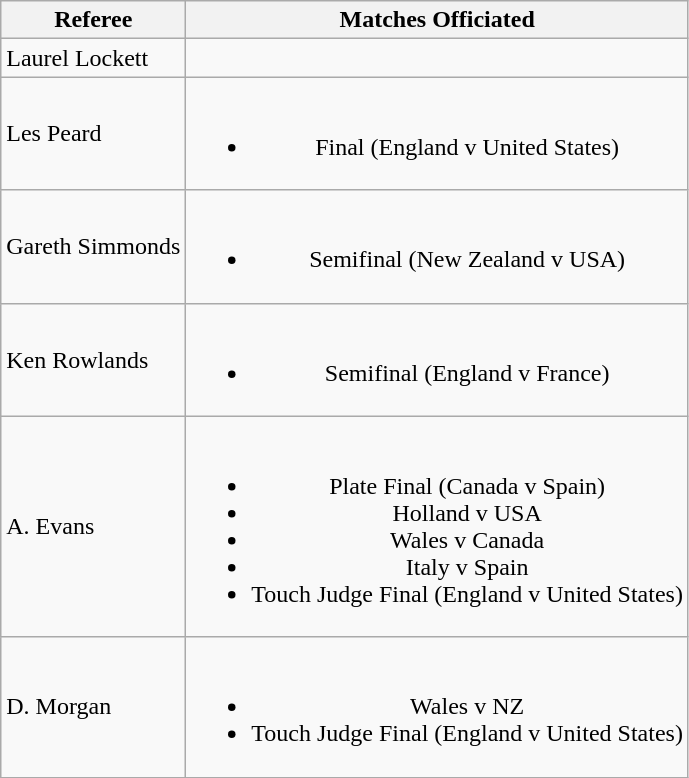<table class="wikitable" style="text-align: center;">
<tr>
<th>Referee</th>
<th>Matches Officiated</th>
</tr>
<tr>
<td align=left> Laurel Lockett</td>
<td></td>
</tr>
<tr>
<td align=left> Les Peard</td>
<td><br><ul><li>Final (England v United States)</li></ul></td>
</tr>
<tr>
<td align=left> Gareth Simmonds</td>
<td><br><ul><li>Semifinal (New Zealand v USA)</li></ul></td>
</tr>
<tr>
<td align=left> Ken Rowlands</td>
<td><br><ul><li>Semifinal (England v France)</li></ul></td>
</tr>
<tr>
<td align=left>A. Evans</td>
<td><br><ul><li>Plate Final (Canada v Spain)</li><li>Holland v USA</li><li>Wales v Canada</li><li>Italy v Spain</li><li>Touch Judge Final (England v United States)</li></ul></td>
</tr>
<tr>
<td align=left>D. Morgan</td>
<td><br><ul><li>Wales v NZ</li><li>Touch Judge Final (England v United States)</li></ul></td>
</tr>
</table>
